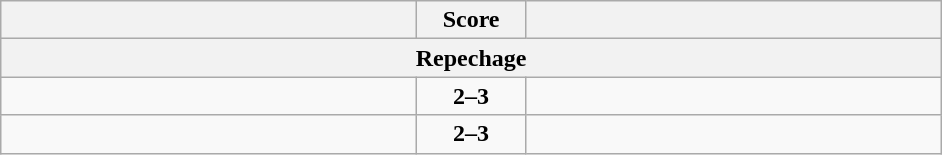<table class="wikitable" style="text-align: left;">
<tr>
<th align="right" width="270"></th>
<th width="65">Score</th>
<th align="left" width="270"></th>
</tr>
<tr>
<th colspan="3">Repechage</th>
</tr>
<tr>
<td></td>
<td align=center><strong>2–3</strong></td>
<td><strong></strong></td>
</tr>
<tr>
<td></td>
<td align=center><strong>2–3</strong></td>
<td><strong></strong></td>
</tr>
</table>
